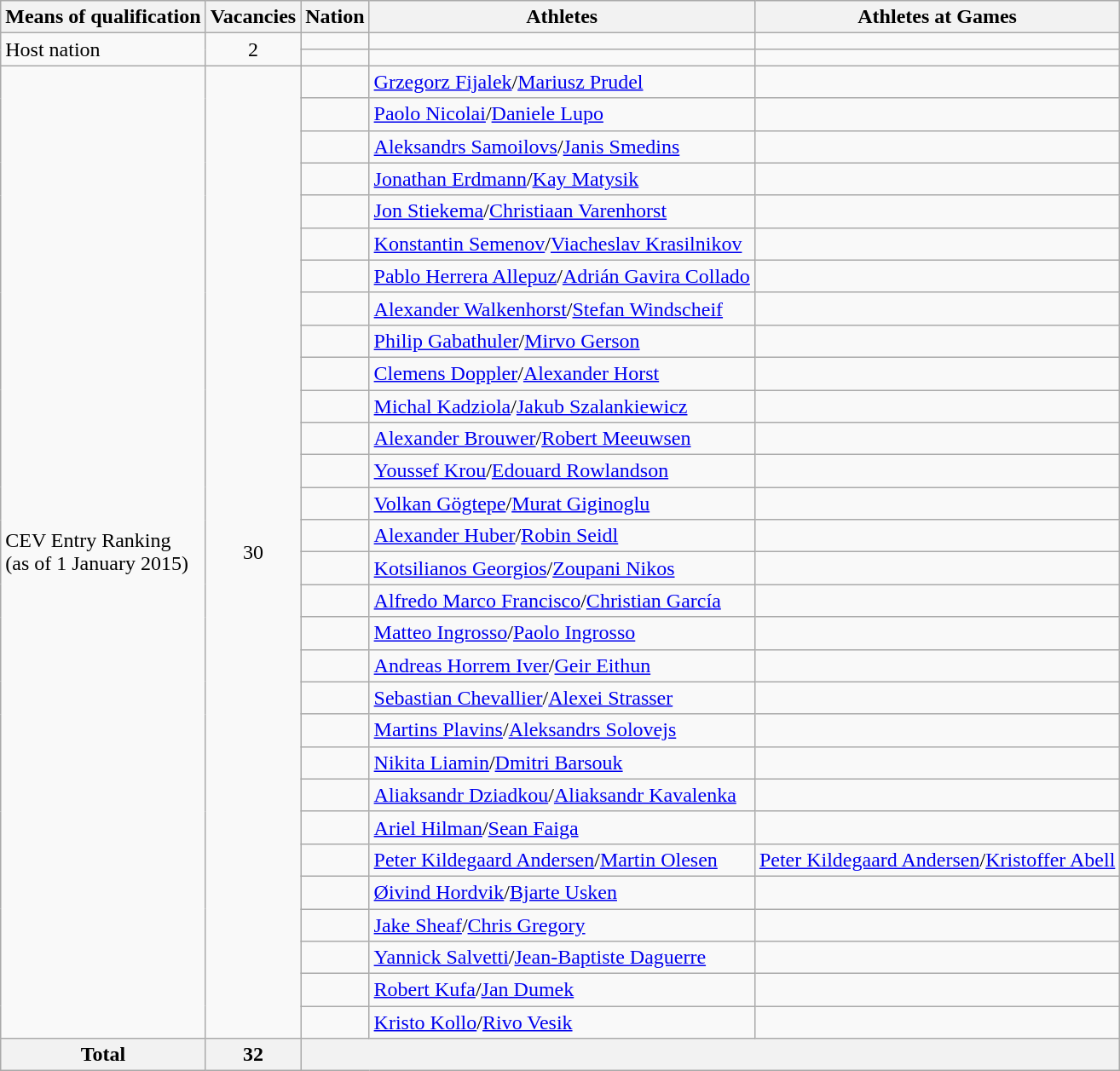<table class="wikitable">
<tr>
<th>Means of qualification</th>
<th>Vacancies</th>
<th>Nation</th>
<th>Athletes</th>
<th>Athletes at Games</th>
</tr>
<tr>
<td rowspan=2>Host nation</td>
<td rowspan=2 align="center">2</td>
<td></td>
<td></td>
<td></td>
</tr>
<tr>
<td></td>
<td></td>
<td></td>
</tr>
<tr>
<td rowspan=30>CEV Entry Ranking<br>(as of 1 January 2015)</td>
<td rowspan=30 align="center">30</td>
<td></td>
<td><a href='#'>Grzegorz Fijalek</a>/<a href='#'>Mariusz Prudel</a></td>
<td></td>
</tr>
<tr>
<td></td>
<td><a href='#'>Paolo Nicolai</a>/<a href='#'>Daniele Lupo</a></td>
<td></td>
</tr>
<tr>
<td></td>
<td><a href='#'>Aleksandrs Samoilovs</a>/<a href='#'>Janis Smedins</a></td>
<td></td>
</tr>
<tr>
<td></td>
<td><a href='#'>Jonathan Erdmann</a>/<a href='#'>Kay Matysik</a></td>
<td></td>
</tr>
<tr>
<td></td>
<td><a href='#'>Jon Stiekema</a>/<a href='#'>Christiaan Varenhorst</a></td>
<td></td>
</tr>
<tr>
<td></td>
<td><a href='#'>Konstantin Semenov</a>/<a href='#'>Viacheslav Krasilnikov</a></td>
<td></td>
</tr>
<tr>
<td></td>
<td><a href='#'>Pablo Herrera Allepuz</a>/<a href='#'>Adrián Gavira Collado</a></td>
<td></td>
</tr>
<tr>
<td></td>
<td><a href='#'>Alexander Walkenhorst</a>/<a href='#'>Stefan Windscheif</a></td>
<td></td>
</tr>
<tr>
<td></td>
<td><a href='#'>Philip Gabathuler</a>/<a href='#'>Mirvo Gerson</a></td>
<td></td>
</tr>
<tr>
<td></td>
<td><a href='#'>Clemens Doppler</a>/<a href='#'>Alexander Horst</a></td>
<td></td>
</tr>
<tr>
<td></td>
<td><a href='#'>Michal Kadziola</a>/<a href='#'>Jakub Szalankiewicz</a></td>
<td></td>
</tr>
<tr>
<td></td>
<td><a href='#'>Alexander Brouwer</a>/<a href='#'>Robert Meeuwsen</a></td>
<td></td>
</tr>
<tr>
<td></td>
<td><a href='#'>Youssef Krou</a>/<a href='#'>Edouard Rowlandson</a></td>
<td></td>
</tr>
<tr>
<td></td>
<td><a href='#'>Volkan Gögtepe</a>/<a href='#'>Murat Giginoglu</a></td>
<td></td>
</tr>
<tr>
<td></td>
<td><a href='#'>Alexander Huber</a>/<a href='#'>Robin Seidl</a></td>
<td></td>
</tr>
<tr>
<td></td>
<td><a href='#'>Kotsilianos Georgios</a>/<a href='#'>Zoupani Nikos</a></td>
<td></td>
</tr>
<tr>
<td></td>
<td><a href='#'>Alfredo Marco Francisco</a>/<a href='#'>Christian García</a></td>
<td></td>
</tr>
<tr>
<td></td>
<td><a href='#'>Matteo Ingrosso</a>/<a href='#'>Paolo Ingrosso</a></td>
<td></td>
</tr>
<tr>
<td></td>
<td><a href='#'>Andreas Horrem Iver</a>/<a href='#'>Geir Eithun</a></td>
<td></td>
</tr>
<tr>
<td></td>
<td><a href='#'>Sebastian Chevallier</a>/<a href='#'>Alexei Strasser</a></td>
<td></td>
</tr>
<tr>
<td></td>
<td><a href='#'>Martins Plavins</a>/<a href='#'>Aleksandrs Solovejs</a></td>
<td></td>
</tr>
<tr>
<td></td>
<td><a href='#'>Nikita Liamin</a>/<a href='#'>Dmitri Barsouk</a></td>
<td></td>
</tr>
<tr>
<td></td>
<td><a href='#'>Aliaksandr Dziadkou</a>/<a href='#'>Aliaksandr Kavalenka</a></td>
<td></td>
</tr>
<tr>
<td></td>
<td><a href='#'>Ariel Hilman</a>/<a href='#'>Sean Faiga</a></td>
<td></td>
</tr>
<tr>
<td></td>
<td><a href='#'>Peter Kildegaard Andersen</a>/<a href='#'>Martin Olesen</a></td>
<td><a href='#'>Peter Kildegaard Andersen</a>/<a href='#'>Kristoffer Abell</a></td>
</tr>
<tr>
<td></td>
<td><a href='#'>Øivind Hordvik</a>/<a href='#'>Bjarte Usken</a></td>
<td></td>
</tr>
<tr>
<td></td>
<td><a href='#'>Jake Sheaf</a>/<a href='#'>Chris Gregory</a></td>
<td></td>
</tr>
<tr>
<td></td>
<td><a href='#'>Yannick Salvetti</a>/<a href='#'>Jean-Baptiste Daguerre</a></td>
<td></td>
</tr>
<tr>
<td></td>
<td><a href='#'>Robert Kufa</a>/<a href='#'>Jan Dumek</a></td>
<td></td>
</tr>
<tr>
<td></td>
<td><a href='#'>Kristo Kollo</a>/<a href='#'>Rivo Vesik</a></td>
<td></td>
</tr>
<tr>
<th>Total</th>
<th>32</th>
<th colspan=3></th>
</tr>
</table>
